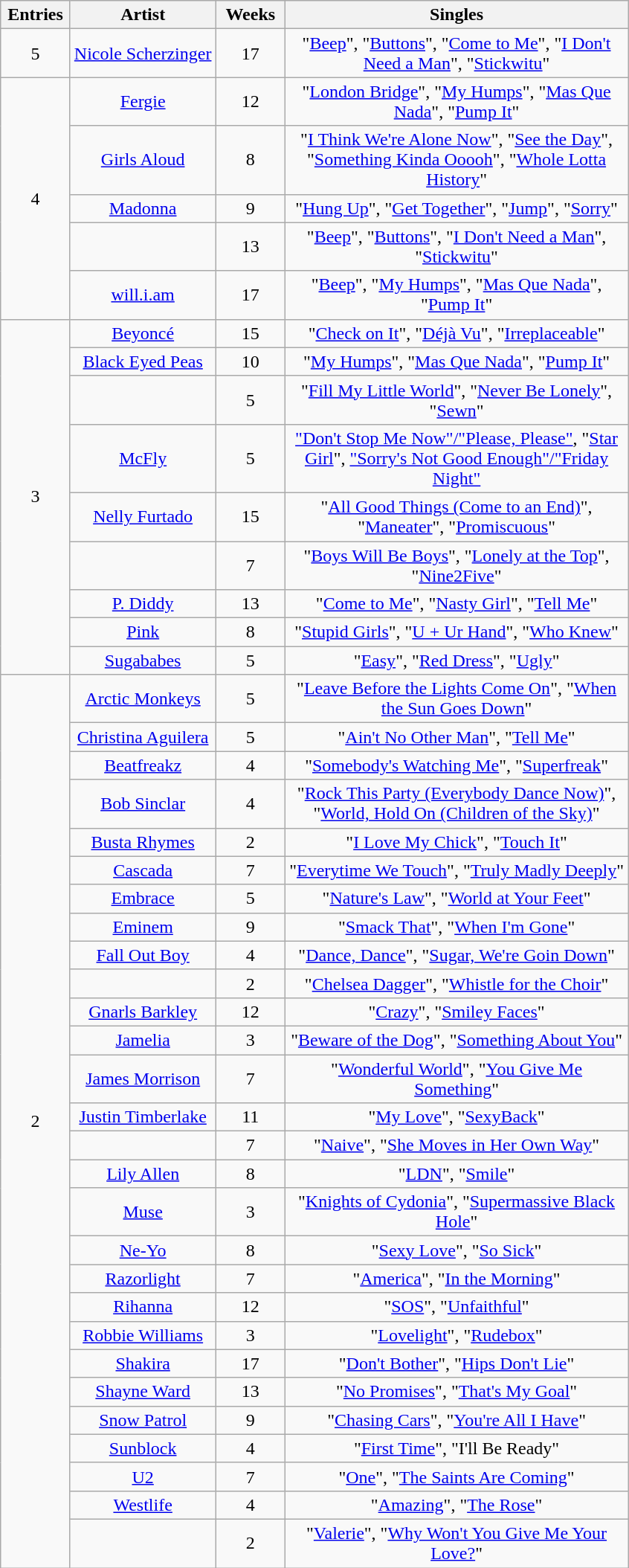<table class="wikitable sortable" style="text-align: center;">
<tr>
<th scope="col" style="width:55px;" data-sort-type="number">Entries</th>
<th scope="col" style="text-align:center;">Artist</th>
<th scope="col" style="width:55px;" data-sort-type="number">Weeks</th>
<th scope="col" style="width:300px;">Singles</th>
</tr>
<tr>
<td rowspan="1" style="text-align:center">5</td>
<td><a href='#'>Nicole Scherzinger</a> </td>
<td>17</td>
<td>"<a href='#'>Beep</a>", "<a href='#'>Buttons</a>", "<a href='#'>Come to Me</a>", "<a href='#'>I Don't Need a Man</a>", "<a href='#'>Stickwitu</a>"</td>
</tr>
<tr>
<td rowspan="5" style="text-align:center">4</td>
<td><a href='#'>Fergie</a> </td>
<td>12</td>
<td>"<a href='#'>London Bridge</a>", "<a href='#'>My Humps</a>", "<a href='#'>Mas Que Nada</a>", "<a href='#'>Pump It</a>"</td>
</tr>
<tr>
<td><a href='#'>Girls Aloud</a> </td>
<td>8</td>
<td>"<a href='#'>I Think We're Alone Now</a>", "<a href='#'>See the Day</a>", "<a href='#'>Something Kinda Ooooh</a>", "<a href='#'>Whole Lotta History</a>"</td>
</tr>
<tr>
<td><a href='#'>Madonna</a> </td>
<td>9</td>
<td>"<a href='#'>Hung Up</a>", "<a href='#'>Get Together</a>", "<a href='#'>Jump</a>", "<a href='#'>Sorry</a>"</td>
</tr>
<tr>
<td> </td>
<td>13</td>
<td>"<a href='#'>Beep</a>", "<a href='#'>Buttons</a>", "<a href='#'>I Don't Need a Man</a>", "<a href='#'>Stickwitu</a>"</td>
</tr>
<tr>
<td><a href='#'>will.i.am</a> </td>
<td>17</td>
<td>"<a href='#'>Beep</a>", "<a href='#'>My Humps</a>", "<a href='#'>Mas Que Nada</a>", "<a href='#'>Pump It</a>"</td>
</tr>
<tr>
<td rowspan="9" style="text-align:center">3</td>
<td><a href='#'>Beyoncé</a></td>
<td>15</td>
<td>"<a href='#'>Check on It</a>", "<a href='#'>Déjà Vu</a>", "<a href='#'>Irreplaceable</a>"</td>
</tr>
<tr>
<td><a href='#'>Black Eyed Peas</a> </td>
<td>10</td>
<td>"<a href='#'>My Humps</a>", "<a href='#'>Mas Que Nada</a>", "<a href='#'>Pump It</a>"</td>
</tr>
<tr>
<td></td>
<td>5</td>
<td>"<a href='#'>Fill My Little World</a>", "<a href='#'>Never Be Lonely</a>", "<a href='#'>Sewn</a>"</td>
</tr>
<tr>
<td><a href='#'>McFly</a></td>
<td>5</td>
<td><a href='#'>"Don't Stop Me Now"/"Please, Please"</a>, "<a href='#'>Star Girl</a>", <a href='#'>"Sorry's Not Good Enough"/"Friday Night"</a></td>
</tr>
<tr>
<td><a href='#'>Nelly Furtado</a></td>
<td>15</td>
<td>"<a href='#'>All Good Things (Come to an End)</a>", "<a href='#'>Maneater</a>", "<a href='#'>Promiscuous</a>"</td>
</tr>
<tr>
<td></td>
<td>7</td>
<td>"<a href='#'>Boys Will Be Boys</a>", "<a href='#'>Lonely at the Top</a>", "<a href='#'>Nine2Five</a>"</td>
</tr>
<tr>
<td><a href='#'>P. Diddy</a> </td>
<td>13</td>
<td>"<a href='#'>Come to Me</a>", "<a href='#'>Nasty Girl</a>", "<a href='#'>Tell Me</a>"</td>
</tr>
<tr>
<td><a href='#'>Pink</a></td>
<td>8</td>
<td>"<a href='#'>Stupid Girls</a>", "<a href='#'>U + Ur Hand</a>", "<a href='#'>Who Knew</a>"</td>
</tr>
<tr>
<td><a href='#'>Sugababes</a> </td>
<td>5</td>
<td>"<a href='#'>Easy</a>", "<a href='#'>Red Dress</a>", "<a href='#'>Ugly</a>"</td>
</tr>
<tr>
<td rowspan="30" style="text-align:center">2</td>
<td><a href='#'>Arctic Monkeys</a></td>
<td>5</td>
<td>"<a href='#'>Leave Before the Lights Come On</a>", "<a href='#'>When the Sun Goes Down</a>"</td>
</tr>
<tr>
<td><a href='#'>Christina Aguilera</a></td>
<td>5</td>
<td>"<a href='#'>Ain't No Other Man</a>", "<a href='#'>Tell Me</a>"</td>
</tr>
<tr>
<td><a href='#'>Beatfreakz</a></td>
<td>4</td>
<td>"<a href='#'>Somebody's Watching Me</a>", "<a href='#'>Superfreak</a>"</td>
</tr>
<tr>
<td><a href='#'>Bob Sinclar</a></td>
<td>4</td>
<td>"<a href='#'>Rock This Party (Everybody Dance Now)</a>", "<a href='#'>World, Hold On (Children of the Sky)</a>"</td>
</tr>
<tr>
<td><a href='#'>Busta Rhymes</a></td>
<td>2</td>
<td>"<a href='#'>I Love My Chick</a>", "<a href='#'>Touch It</a>"</td>
</tr>
<tr>
<td><a href='#'>Cascada</a></td>
<td>7</td>
<td>"<a href='#'>Everytime We Touch</a>", "<a href='#'>Truly Madly Deeply</a>"</td>
</tr>
<tr>
<td><a href='#'>Embrace</a></td>
<td>5</td>
<td>"<a href='#'>Nature's Law</a>", "<a href='#'>World at Your Feet</a>"</td>
</tr>
<tr>
<td><a href='#'>Eminem</a> </td>
<td>9</td>
<td>"<a href='#'>Smack That</a>", "<a href='#'>When I'm Gone</a>"</td>
</tr>
<tr>
<td><a href='#'>Fall Out Boy</a></td>
<td>4</td>
<td>"<a href='#'>Dance, Dance</a>", "<a href='#'>Sugar, We're Goin Down</a>"</td>
</tr>
<tr>
<td></td>
<td>2</td>
<td>"<a href='#'>Chelsea Dagger</a>", "<a href='#'>Whistle for the Choir</a>"</td>
</tr>
<tr>
<td><a href='#'>Gnarls Barkley</a></td>
<td>12</td>
<td>"<a href='#'>Crazy</a>", "<a href='#'>Smiley Faces</a>"</td>
</tr>
<tr>
<td><a href='#'>Jamelia</a></td>
<td>3</td>
<td>"<a href='#'>Beware of the Dog</a>", "<a href='#'>Something About You</a>"</td>
</tr>
<tr>
<td><a href='#'>James Morrison</a></td>
<td>7</td>
<td>"<a href='#'>Wonderful World</a>", "<a href='#'>You Give Me Something</a>"</td>
</tr>
<tr>
<td><a href='#'>Justin Timberlake</a></td>
<td>11</td>
<td>"<a href='#'>My Love</a>", "<a href='#'>SexyBack</a>"</td>
</tr>
<tr>
<td></td>
<td>7</td>
<td>"<a href='#'>Naive</a>", "<a href='#'>She Moves in Her Own Way</a>"</td>
</tr>
<tr>
<td><a href='#'>Lily Allen</a></td>
<td>8</td>
<td>"<a href='#'>LDN</a>", "<a href='#'>Smile</a>"</td>
</tr>
<tr>
<td><a href='#'>Muse</a></td>
<td>3</td>
<td>"<a href='#'>Knights of Cydonia</a>", "<a href='#'>Supermassive Black Hole</a>"</td>
</tr>
<tr>
<td><a href='#'>Ne-Yo</a></td>
<td>8</td>
<td>"<a href='#'>Sexy Love</a>", "<a href='#'>So Sick</a>"</td>
</tr>
<tr>
<td><a href='#'>Razorlight</a></td>
<td>7</td>
<td>"<a href='#'>America</a>", "<a href='#'>In the Morning</a>"</td>
</tr>
<tr>
<td><a href='#'>Rihanna</a></td>
<td>12</td>
<td>"<a href='#'>SOS</a>", "<a href='#'>Unfaithful</a>"</td>
</tr>
<tr>
<td><a href='#'>Robbie Williams</a></td>
<td>3</td>
<td>"<a href='#'>Lovelight</a>", "<a href='#'>Rudebox</a>"</td>
</tr>
<tr>
<td><a href='#'>Shakira</a></td>
<td>17</td>
<td>"<a href='#'>Don't Bother</a>", "<a href='#'>Hips Don't Lie</a>"</td>
</tr>
<tr>
<td><a href='#'>Shayne Ward</a> </td>
<td>13</td>
<td>"<a href='#'>No Promises</a>", "<a href='#'>That's My Goal</a>"</td>
</tr>
<tr>
<td><a href='#'>Snow Patrol</a></td>
<td>9</td>
<td>"<a href='#'>Chasing Cars</a>", "<a href='#'>You're All I Have</a>"</td>
</tr>
<tr>
<td><a href='#'>Sunblock</a></td>
<td>4</td>
<td>"<a href='#'>First Time</a>", "I'll Be Ready"</td>
</tr>
<tr>
<td><a href='#'>U2</a></td>
<td>7</td>
<td>"<a href='#'>One</a>", "<a href='#'>The Saints Are Coming</a>"</td>
</tr>
<tr>
<td><a href='#'>Westlife</a></td>
<td>4</td>
<td>"<a href='#'>Amazing</a>", "<a href='#'>The Rose</a>"</td>
</tr>
<tr>
<td></td>
<td>2</td>
<td>"<a href='#'>Valerie</a>", "<a href='#'>Why Won't You Give Me Your Love?</a>"</td>
</tr>
</table>
